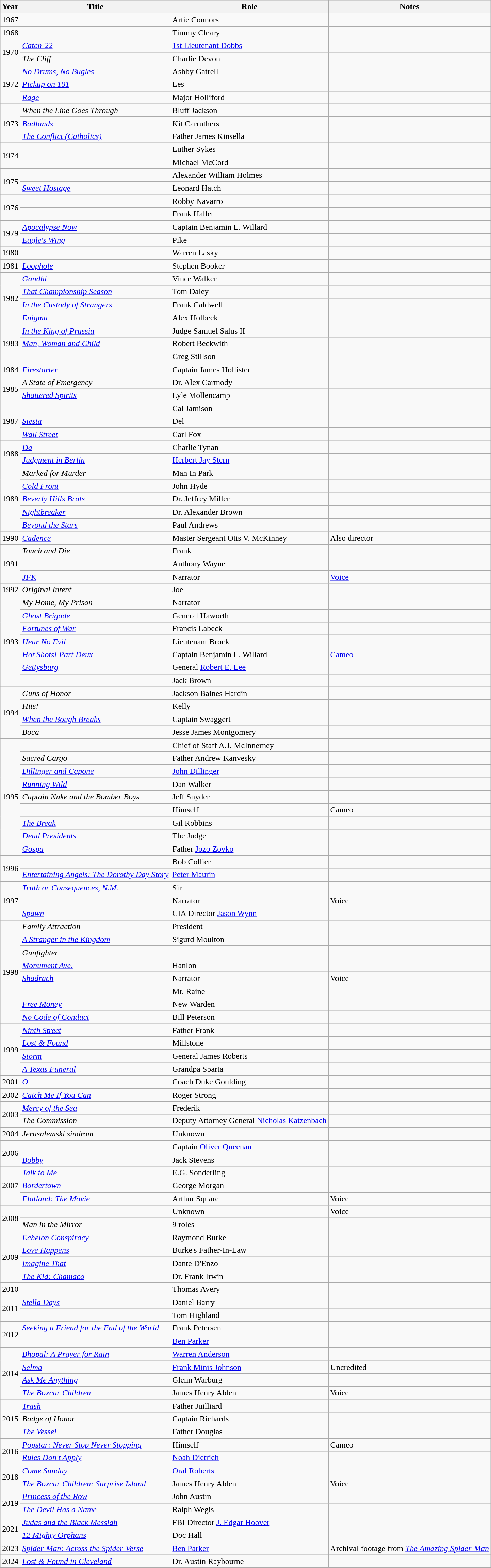<table class="wikitable sortable">
<tr>
<th>Year</th>
<th>Title</th>
<th>Role</th>
<th class="unsortable">Notes</th>
</tr>
<tr>
<td>1967</td>
<td><em></em></td>
<td>Artie Connors</td>
<td></td>
</tr>
<tr>
<td>1968</td>
<td><em></em></td>
<td>Timmy Cleary</td>
<td></td>
</tr>
<tr>
<td rowspan="2">1970</td>
<td><em><a href='#'>Catch-22</a></em></td>
<td><a href='#'>1st Lieutenant Dobbs</a></td>
<td></td>
</tr>
<tr>
<td><em>The Cliff</em></td>
<td>Charlie Devon</td>
<td></td>
</tr>
<tr>
<td rowspan="3">1972</td>
<td><em><a href='#'>No Drums, No Bugles</a></em></td>
<td>Ashby Gatrell</td>
<td></td>
</tr>
<tr>
<td><em><a href='#'>Pickup on 101</a></em></td>
<td>Les</td>
<td></td>
</tr>
<tr>
<td><em><a href='#'>Rage</a></em></td>
<td>Major Holliford</td>
<td></td>
</tr>
<tr>
<td rowspan="3">1973</td>
<td><em>When the Line Goes Through</em></td>
<td>Bluff Jackson</td>
<td></td>
</tr>
<tr>
<td><em><a href='#'>Badlands</a></em></td>
<td>Kit Carruthers</td>
<td></td>
</tr>
<tr>
<td><em><a href='#'>The Conflict (Catholics)</a></em></td>
<td>Father James Kinsella</td>
<td></td>
</tr>
<tr>
<td rowspan="2">1974</td>
<td><em></em></td>
<td>Luther Sykes</td>
<td></td>
</tr>
<tr>
<td><em></em></td>
<td>Michael McCord</td>
<td></td>
</tr>
<tr>
<td rowspan="2">1975</td>
<td><em></em></td>
<td>Alexander William Holmes</td>
<td></td>
</tr>
<tr>
<td><em><a href='#'>Sweet Hostage</a></em></td>
<td>Leonard Hatch</td>
<td></td>
</tr>
<tr>
<td rowspan="2">1976</td>
<td><em></em></td>
<td>Robby Navarro</td>
<td></td>
</tr>
<tr>
<td><em></em></td>
<td>Frank Hallet</td>
<td></td>
</tr>
<tr>
<td rowspan="2">1979</td>
<td><em><a href='#'>Apocalypse Now</a></em></td>
<td>Captain Benjamin L. Willard</td>
<td></td>
</tr>
<tr>
<td><em><a href='#'>Eagle's Wing</a></em></td>
<td>Pike</td>
<td></td>
</tr>
<tr>
<td>1980</td>
<td><em></em></td>
<td>Warren Lasky</td>
<td></td>
</tr>
<tr>
<td>1981</td>
<td><em><a href='#'>Loophole</a></em></td>
<td>Stephen Booker</td>
<td></td>
</tr>
<tr>
<td rowspan="4">1982</td>
<td><em><a href='#'>Gandhi</a></em></td>
<td>Vince Walker</td>
<td></td>
</tr>
<tr>
<td><em><a href='#'>That Championship Season</a></em></td>
<td>Tom Daley</td>
<td></td>
</tr>
<tr>
<td><em><a href='#'>In the Custody of Strangers</a></em></td>
<td>Frank Caldwell</td>
<td></td>
</tr>
<tr>
<td><em><a href='#'>Enigma</a></em></td>
<td>Alex Holbeck</td>
<td></td>
</tr>
<tr>
<td rowspan="3">1983</td>
<td><em><a href='#'>In the King of Prussia</a></em></td>
<td>Judge Samuel Salus II</td>
<td></td>
</tr>
<tr>
<td><em><a href='#'>Man, Woman and Child</a></em></td>
<td>Robert Beckwith</td>
<td></td>
</tr>
<tr>
<td><em></em></td>
<td>Greg Stillson</td>
<td></td>
</tr>
<tr>
<td>1984</td>
<td><em><a href='#'>Firestarter</a></em></td>
<td>Captain James Hollister</td>
<td></td>
</tr>
<tr>
<td rowspan="2">1985</td>
<td><em>A State of Emergency</em></td>
<td>Dr. Alex Carmody</td>
<td></td>
</tr>
<tr>
<td><em><a href='#'>Shattered Spirits</a></em></td>
<td>Lyle Mollencamp</td>
<td></td>
</tr>
<tr>
<td rowspan="3">1987</td>
<td><em></em></td>
<td>Cal Jamison</td>
<td></td>
</tr>
<tr>
<td><em><a href='#'>Siesta</a></em></td>
<td>Del</td>
<td></td>
</tr>
<tr>
<td><em><a href='#'>Wall Street</a></em></td>
<td>Carl Fox</td>
<td></td>
</tr>
<tr>
<td rowspan="2">1988</td>
<td><em><a href='#'>Da</a></em></td>
<td>Charlie Tynan</td>
<td></td>
</tr>
<tr>
<td><em><a href='#'>Judgment in Berlin</a></em></td>
<td><a href='#'>Herbert Jay Stern</a></td>
<td></td>
</tr>
<tr>
<td rowspan="5">1989</td>
<td><em>Marked for Murder</em></td>
<td>Man In Park</td>
<td></td>
</tr>
<tr>
<td><em><a href='#'>Cold Front</a></em></td>
<td>John Hyde</td>
<td></td>
</tr>
<tr>
<td><em><a href='#'>Beverly Hills Brats</a></em></td>
<td>Dr. Jeffrey Miller</td>
<td></td>
</tr>
<tr>
<td><em><a href='#'>Nightbreaker</a></em></td>
<td>Dr. Alexander Brown</td>
<td></td>
</tr>
<tr>
<td><em><a href='#'>Beyond the Stars</a></em></td>
<td>Paul Andrews</td>
<td></td>
</tr>
<tr>
<td>1990</td>
<td><em><a href='#'>Cadence</a></em></td>
<td>Master Sergeant Otis V. McKinney</td>
<td>Also director</td>
</tr>
<tr>
<td rowspan="3">1991</td>
<td><em>Touch and Die</em></td>
<td>Frank</td>
<td></td>
</tr>
<tr>
<td><em></em></td>
<td>Anthony Wayne</td>
<td></td>
</tr>
<tr>
<td><em><a href='#'>JFK</a></em></td>
<td>Narrator</td>
<td><a href='#'>Voice</a></td>
</tr>
<tr>
<td>1992</td>
<td><em>Original Intent</em></td>
<td>Joe</td>
<td></td>
</tr>
<tr>
<td rowspan="7">1993</td>
<td><em>My Home, My Prison</em></td>
<td>Narrator</td>
<td></td>
</tr>
<tr>
<td><em><a href='#'>Ghost Brigade</a></em></td>
<td>General Haworth</td>
<td></td>
</tr>
<tr>
<td><em><a href='#'>Fortunes of War</a></em></td>
<td>Francis Labeck</td>
<td></td>
</tr>
<tr>
<td><em><a href='#'>Hear No Evil</a></em></td>
<td>Lieutenant Brock</td>
<td></td>
</tr>
<tr>
<td><em><a href='#'>Hot Shots! Part Deux</a></em></td>
<td>Captain Benjamin L. Willard</td>
<td><a href='#'>Cameo</a></td>
</tr>
<tr>
<td><em><a href='#'>Gettysburg</a></em></td>
<td>General <a href='#'>Robert E. Lee</a></td>
<td></td>
</tr>
<tr>
<td><em></em></td>
<td>Jack Brown</td>
<td></td>
</tr>
<tr>
<td rowspan="4">1994</td>
<td><em>Guns of Honor</em></td>
<td>Jackson Baines Hardin</td>
<td></td>
</tr>
<tr>
<td><em>Hits!</em></td>
<td>Kelly</td>
<td></td>
</tr>
<tr>
<td><em><a href='#'>When the Bough Breaks</a></em></td>
<td>Captain Swaggert</td>
<td></td>
</tr>
<tr>
<td><em>Boca</em></td>
<td>Jesse James Montgomery</td>
<td></td>
</tr>
<tr>
<td rowspan="9">1995</td>
<td><em></em></td>
<td>Chief of Staff A.J. McInnerney</td>
<td></td>
</tr>
<tr>
<td><em>Sacred Cargo</em></td>
<td>Father Andrew Kanvesky</td>
<td></td>
</tr>
<tr>
<td><em><a href='#'>Dillinger and Capone</a></em></td>
<td><a href='#'>John Dillinger</a></td>
<td></td>
</tr>
<tr>
<td><em><a href='#'>Running Wild</a></em></td>
<td>Dan Walker</td>
<td></td>
</tr>
<tr>
<td><em>Captain Nuke and the Bomber Boys</em></td>
<td>Jeff Snyder</td>
<td></td>
</tr>
<tr>
<td><em></em></td>
<td>Himself</td>
<td>Cameo</td>
</tr>
<tr>
<td><em><a href='#'>The Break</a></em></td>
<td>Gil Robbins</td>
<td></td>
</tr>
<tr>
<td><em><a href='#'>Dead Presidents</a></em></td>
<td>The Judge</td>
<td></td>
</tr>
<tr>
<td><em><a href='#'>Gospa</a></em></td>
<td>Father <a href='#'>Jozo Zovko</a></td>
<td></td>
</tr>
<tr>
<td rowspan="2">1996</td>
<td><em></em></td>
<td>Bob Collier</td>
<td></td>
</tr>
<tr>
<td><em><a href='#'>Entertaining Angels: The Dorothy Day Story</a></em></td>
<td><a href='#'>Peter Maurin</a></td>
<td></td>
</tr>
<tr>
<td rowspan="3">1997</td>
<td><em><a href='#'>Truth or Consequences, N.M.</a></em></td>
<td>Sir</td>
<td></td>
</tr>
<tr>
<td><em></em></td>
<td>Narrator</td>
<td>Voice</td>
</tr>
<tr>
<td><em><a href='#'>Spawn</a></em></td>
<td>CIA Director <a href='#'>Jason Wynn</a></td>
<td></td>
</tr>
<tr>
<td rowspan="8">1998</td>
<td><em>Family Attraction</em></td>
<td>President</td>
<td></td>
</tr>
<tr>
<td><em><a href='#'>A Stranger in the Kingdom</a></em></td>
<td>Sigurd Moulton</td>
<td></td>
</tr>
<tr>
<td><em>Gunfighter</em></td>
<td></td>
<td></td>
</tr>
<tr>
<td><em><a href='#'>Monument Ave.</a></em></td>
<td>Hanlon</td>
<td></td>
</tr>
<tr>
<td><em><a href='#'>Shadrach</a></em></td>
<td>Narrator</td>
<td>Voice</td>
</tr>
<tr>
<td><em></em></td>
<td>Mr. Raine</td>
<td></td>
</tr>
<tr>
<td><em><a href='#'>Free Money</a></em></td>
<td>New Warden</td>
<td></td>
</tr>
<tr>
<td><em><a href='#'>No Code of Conduct</a></em></td>
<td>Bill Peterson</td>
<td></td>
</tr>
<tr>
<td rowspan="4">1999</td>
<td><em><a href='#'>Ninth Street</a></em></td>
<td>Father Frank</td>
<td></td>
</tr>
<tr>
<td><em><a href='#'>Lost & Found</a></em></td>
<td>Millstone</td>
<td></td>
</tr>
<tr>
<td><em><a href='#'>Storm</a></em></td>
<td>General James Roberts</td>
<td></td>
</tr>
<tr>
<td><em><a href='#'>A Texas Funeral</a></em></td>
<td>Grandpa Sparta</td>
<td></td>
</tr>
<tr>
<td>2001</td>
<td><em><a href='#'>O</a></em></td>
<td>Coach Duke Goulding</td>
<td></td>
</tr>
<tr>
<td>2002</td>
<td><em><a href='#'>Catch Me If You Can</a></em></td>
<td>Roger Strong</td>
<td></td>
</tr>
<tr>
<td rowspan="2">2003</td>
<td><em><a href='#'>Mercy of the Sea</a></em></td>
<td>Frederik</td>
<td></td>
</tr>
<tr>
<td><em>The Commission</em></td>
<td>Deputy Attorney General <a href='#'>Nicholas Katzenbach</a></td>
<td></td>
</tr>
<tr>
<td>2004</td>
<td><em>Jerusalemski sindrom</em></td>
<td>Unknown</td>
<td></td>
</tr>
<tr>
<td rowspan="2">2006</td>
<td><em></em></td>
<td>Captain <a href='#'>Oliver Queenan</a></td>
<td></td>
</tr>
<tr>
<td><em><a href='#'>Bobby</a></em></td>
<td>Jack Stevens</td>
<td></td>
</tr>
<tr>
<td rowspan="3">2007</td>
<td><em><a href='#'>Talk to Me</a></em></td>
<td>E.G. Sonderling</td>
<td></td>
</tr>
<tr>
<td><em><a href='#'>Bordertown</a></em></td>
<td>George Morgan</td>
<td></td>
</tr>
<tr>
<td><em><a href='#'>Flatland: The Movie</a></em></td>
<td>Arthur Square</td>
<td>Voice</td>
</tr>
<tr>
<td rowspan="2">2008</td>
<td><em></em></td>
<td>Unknown</td>
<td>Voice</td>
</tr>
<tr>
<td><em>Man in the Mirror</em></td>
<td>9 roles</td>
<td></td>
</tr>
<tr>
<td rowspan="4">2009</td>
<td><em><a href='#'>Echelon Conspiracy</a></em></td>
<td>Raymond Burke</td>
<td></td>
</tr>
<tr>
<td><em><a href='#'>Love Happens</a></em></td>
<td>Burke's Father-In-Law</td>
<td></td>
</tr>
<tr>
<td><em><a href='#'>Imagine That</a></em></td>
<td>Dante D'Enzo</td>
<td></td>
</tr>
<tr>
<td><em><a href='#'>The Kid: Chamaco</a></em></td>
<td>Dr. Frank Irwin</td>
<td></td>
</tr>
<tr>
<td>2010</td>
<td><em></em></td>
<td>Thomas Avery</td>
<td></td>
</tr>
<tr>
<td rowspan="2">2011</td>
<td><em><a href='#'>Stella Days</a></em></td>
<td>Daniel Barry</td>
<td></td>
</tr>
<tr>
<td><em></em></td>
<td>Tom Highland</td>
<td></td>
</tr>
<tr>
<td rowspan="2">2012</td>
<td><em><a href='#'>Seeking a Friend for the End of the World</a></em></td>
<td>Frank Petersen</td>
<td></td>
</tr>
<tr>
<td><em></em></td>
<td><a href='#'>Ben Parker</a></td>
<td></td>
</tr>
<tr>
<td rowspan="4">2014</td>
<td><em><a href='#'>Bhopal: A Prayer for Rain</a></em></td>
<td><a href='#'>Warren Anderson</a></td>
<td></td>
</tr>
<tr>
<td><em><a href='#'>Selma</a></em></td>
<td><a href='#'>Frank Minis Johnson</a></td>
<td>Uncredited</td>
</tr>
<tr>
<td><em><a href='#'>Ask Me Anything</a></em></td>
<td>Glenn Warburg</td>
<td></td>
</tr>
<tr>
<td><em><a href='#'>The Boxcar Children</a></em></td>
<td>James Henry Alden</td>
<td>Voice</td>
</tr>
<tr>
<td rowspan="3">2015</td>
<td><em><a href='#'>Trash</a></em></td>
<td>Father Juilliard</td>
<td></td>
</tr>
<tr>
<td><em>Badge of Honor</em></td>
<td>Captain Richards</td>
<td></td>
</tr>
<tr>
<td><em><a href='#'>The Vessel</a></em></td>
<td>Father Douglas</td>
<td></td>
</tr>
<tr>
<td rowspan="2">2016</td>
<td><em><a href='#'>Popstar: Never Stop Never Stopping</a></em></td>
<td>Himself</td>
<td>Cameo</td>
</tr>
<tr>
<td><em><a href='#'>Rules Don't Apply</a></em></td>
<td><a href='#'>Noah Dietrich</a></td>
<td></td>
</tr>
<tr>
<td rowspan="2">2018</td>
<td><em><a href='#'>Come Sunday</a></em></td>
<td><a href='#'>Oral Roberts</a></td>
<td></td>
</tr>
<tr>
<td><em><a href='#'>The Boxcar Children: Surprise Island</a></em></td>
<td>James Henry Alden</td>
<td>Voice</td>
</tr>
<tr>
<td rowspan="2">2019</td>
<td><em><a href='#'>Princess of the Row</a></em></td>
<td>John Austin</td>
<td></td>
</tr>
<tr>
<td><em><a href='#'>The Devil Has a Name</a></em></td>
<td>Ralph Wegis</td>
<td></td>
</tr>
<tr>
<td rowspan="2">2021</td>
<td><em><a href='#'>Judas and the Black Messiah</a></em></td>
<td>FBI Director <a href='#'>J. Edgar Hoover</a></td>
<td></td>
</tr>
<tr>
<td><em><a href='#'>12 Mighty Orphans</a></em></td>
<td>Doc Hall</td>
<td></td>
</tr>
<tr>
<td>2023</td>
<td><em><a href='#'>Spider-Man: Across the Spider-Verse</a></em></td>
<td><a href='#'>Ben Parker</a></td>
<td>Archival footage from <em><a href='#'>The Amazing Spider-Man</a></em></td>
</tr>
<tr>
<td>2024</td>
<td><em><a href='#'>Lost & Found in Cleveland</a></em></td>
<td>Dr. Austin Raybourne</td>
<td></td>
</tr>
<tr>
</tr>
</table>
